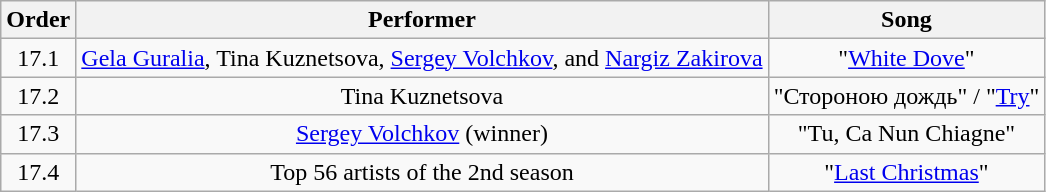<table class="wikitable sortable" style="text-align: center; width: auto;">
<tr>
<th>Order</th>
<th>Performer</th>
<th>Song</th>
</tr>
<tr>
<td>17.1</td>
<td><a href='#'>Gela Guralia</a>, Tina Kuznetsova, <a href='#'>Sergey Volchkov</a>, and <a href='#'>Nargiz Zakirova</a></td>
<td>"<a href='#'>White Dove</a>"</td>
</tr>
<tr>
<td>17.2</td>
<td>Tina Kuznetsova</td>
<td>"Стороною дождь" / "<a href='#'>Try</a>"</td>
</tr>
<tr>
<td>17.3</td>
<td><a href='#'>Sergey Volchkov</a> (winner)</td>
<td>"Tu, Ca Nun Chiagne"</td>
</tr>
<tr>
<td>17.4</td>
<td>Top 56 artists of the 2nd season</td>
<td>"<a href='#'>Last Christmas</a>"</td>
</tr>
</table>
